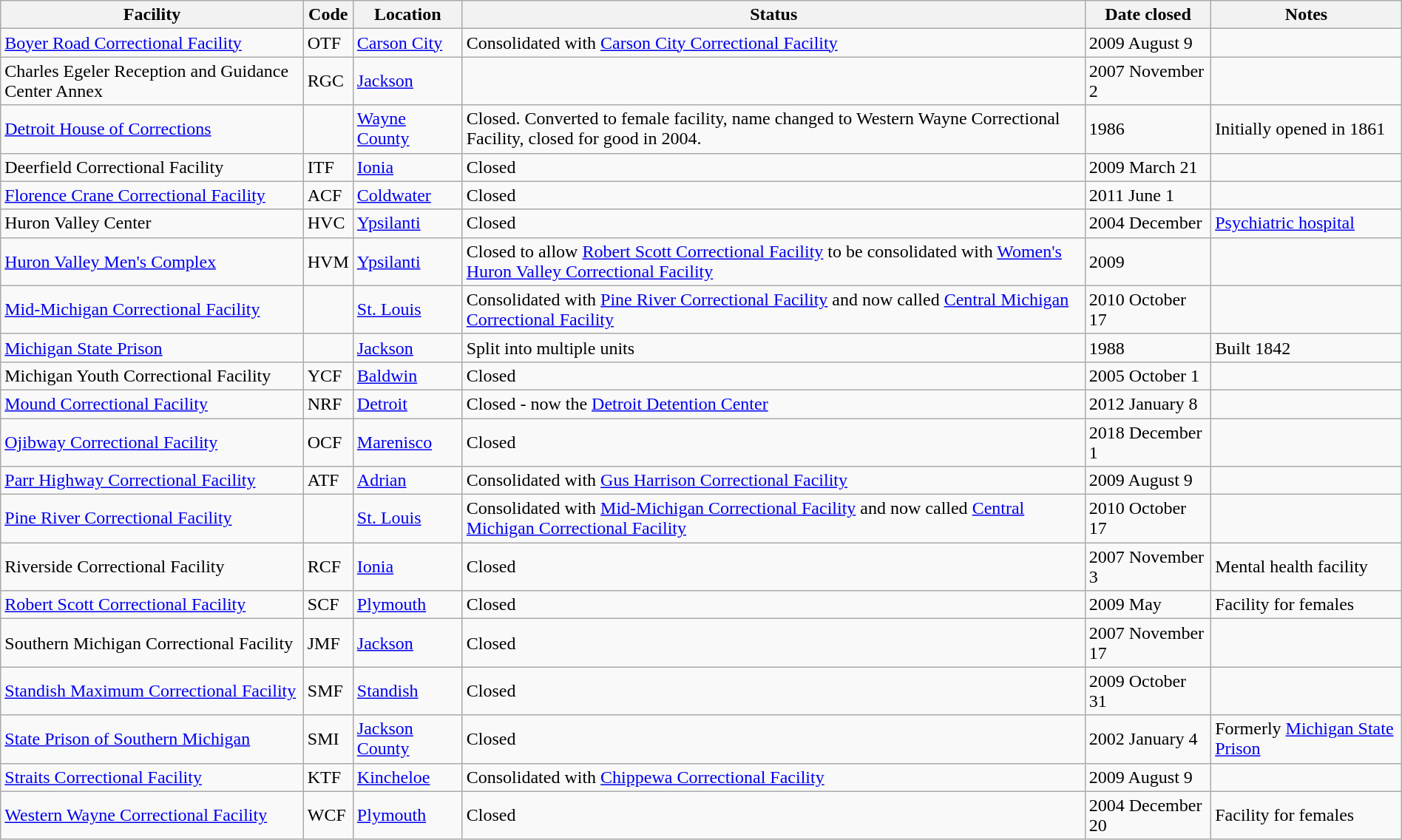<table class="wikitable sortable" width="100%">
<tr>
<th>Facility</th>
<th>Code</th>
<th>Location</th>
<th>Status</th>
<th>Date closed</th>
<th>Notes</th>
</tr>
<tr>
<td><a href='#'>Boyer Road Correctional Facility</a></td>
<td>OTF</td>
<td><a href='#'>Carson City</a></td>
<td>Consolidated with <a href='#'>Carson City Correctional Facility</a></td>
<td>2009 August 9</td>
<td></td>
</tr>
<tr>
<td>Charles Egeler Reception and Guidance Center Annex</td>
<td>RGC</td>
<td><a href='#'>Jackson</a></td>
<td></td>
<td>2007 November 2</td>
<td></td>
</tr>
<tr>
<td><a href='#'>Detroit House of Corrections</a></td>
<td></td>
<td><a href='#'>Wayne County</a></td>
<td>Closed. Converted to female facility, name changed to Western Wayne Correctional Facility, closed for good in 2004.</td>
<td>1986</td>
<td>Initially opened in 1861</td>
</tr>
<tr>
<td>Deerfield Correctional Facility</td>
<td>ITF</td>
<td><a href='#'>Ionia</a></td>
<td>Closed</td>
<td>2009 March 21</td>
<td></td>
</tr>
<tr>
<td><a href='#'>Florence Crane Correctional Facility</a></td>
<td>ACF</td>
<td><a href='#'>Coldwater</a></td>
<td>Closed</td>
<td>2011 June 1</td>
<td></td>
</tr>
<tr>
<td>Huron Valley Center</td>
<td>HVC</td>
<td><a href='#'>Ypsilanti</a></td>
<td>Closed</td>
<td>2004 December</td>
<td><a href='#'>Psychiatric hospital</a></td>
</tr>
<tr>
<td><a href='#'>Huron Valley Men's Complex</a></td>
<td>HVM</td>
<td><a href='#'>Ypsilanti</a></td>
<td>Closed to allow <a href='#'>Robert Scott Correctional Facility</a> to be consolidated with <a href='#'>Women's Huron Valley Correctional Facility</a></td>
<td>2009</td>
<td></td>
</tr>
<tr>
<td><a href='#'>Mid-Michigan Correctional Facility</a></td>
<td></td>
<td><a href='#'>St. Louis</a></td>
<td>Consolidated with <a href='#'>Pine River Correctional Facility</a> and now called <a href='#'>Central Michigan Correctional Facility</a></td>
<td>2010 October 17</td>
<td></td>
</tr>
<tr>
<td><a href='#'>Michigan State Prison</a></td>
<td></td>
<td><a href='#'>Jackson</a></td>
<td>Split into multiple units</td>
<td>1988</td>
<td>Built 1842</td>
</tr>
<tr>
<td>Michigan Youth Correctional Facility</td>
<td>YCF</td>
<td><a href='#'>Baldwin</a></td>
<td>Closed</td>
<td>2005 October 1</td>
<td></td>
</tr>
<tr>
<td><a href='#'>Mound Correctional Facility</a></td>
<td>NRF</td>
<td><a href='#'>Detroit</a></td>
<td>Closed - now the <a href='#'>Detroit Detention Center</a></td>
<td>2012 January 8</td>
<td></td>
</tr>
<tr>
<td><a href='#'>Ojibway Correctional Facility</a></td>
<td>OCF</td>
<td><a href='#'>Marenisco</a></td>
<td>Closed</td>
<td>2018 December 1</td>
</tr>
<tr>
<td><a href='#'>Parr Highway Correctional Facility</a></td>
<td>ATF</td>
<td><a href='#'>Adrian</a></td>
<td>Consolidated with <a href='#'>Gus Harrison Correctional Facility</a></td>
<td>2009 August 9</td>
<td></td>
</tr>
<tr>
<td><a href='#'>Pine River Correctional Facility</a></td>
<td></td>
<td><a href='#'>St. Louis</a></td>
<td>Consolidated with <a href='#'>Mid-Michigan Correctional Facility</a> and now called <a href='#'>Central Michigan Correctional Facility</a></td>
<td>2010 October 17</td>
<td></td>
</tr>
<tr>
<td>Riverside Correctional Facility</td>
<td>RCF</td>
<td><a href='#'>Ionia</a></td>
<td>Closed</td>
<td>2007 November 3</td>
<td>Mental health facility</td>
</tr>
<tr>
<td><a href='#'>Robert Scott Correctional Facility</a></td>
<td>SCF</td>
<td><a href='#'>Plymouth</a></td>
<td>Closed</td>
<td>2009 May</td>
<td>Facility for females</td>
</tr>
<tr>
<td>Southern Michigan Correctional Facility</td>
<td>JMF</td>
<td><a href='#'>Jackson</a></td>
<td>Closed</td>
<td>2007 November 17</td>
<td></td>
</tr>
<tr>
<td><a href='#'>Standish Maximum Correctional Facility</a></td>
<td>SMF</td>
<td><a href='#'>Standish</a></td>
<td>Closed</td>
<td>2009 October 31</td>
<td></td>
</tr>
<tr>
<td><a href='#'>State Prison of Southern Michigan</a></td>
<td>SMI</td>
<td><a href='#'>Jackson County</a></td>
<td>Closed</td>
<td>2002 January 4</td>
<td>Formerly <a href='#'>Michigan State Prison</a></td>
</tr>
<tr>
<td><a href='#'>Straits Correctional Facility</a></td>
<td>KTF</td>
<td><a href='#'>Kincheloe</a></td>
<td>Consolidated with <a href='#'>Chippewa Correctional Facility</a></td>
<td>2009 August 9</td>
<td></td>
</tr>
<tr>
<td><a href='#'>Western Wayne Correctional Facility</a></td>
<td>WCF</td>
<td><a href='#'>Plymouth</a></td>
<td>Closed</td>
<td>2004 December 20</td>
<td>Facility for females</td>
</tr>
</table>
